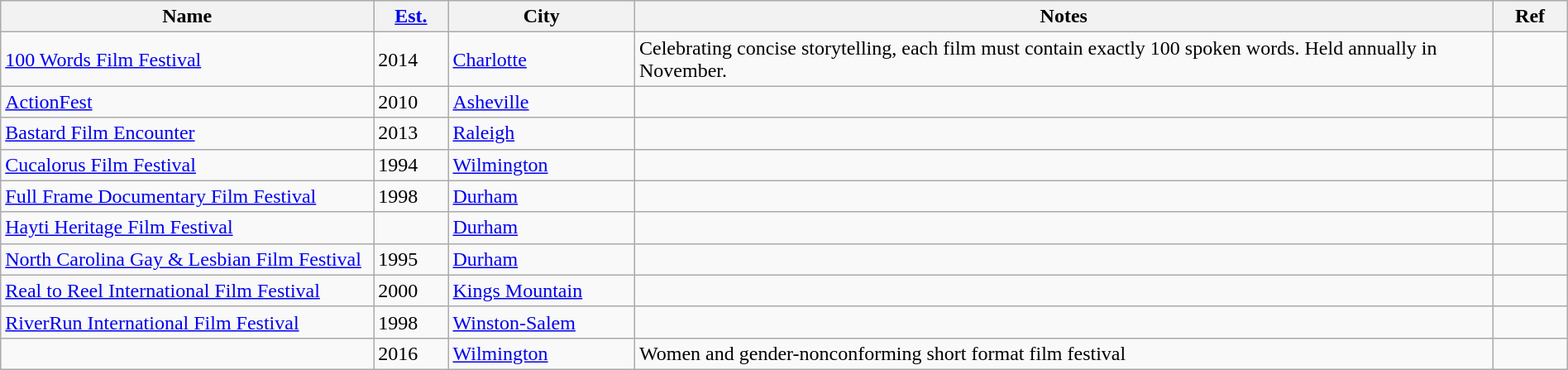<table class="wikitable sortable" width=100%>
<tr>
<th style="width:20%;">Name</th>
<th style="width:4%;"><a href='#'>Est.</a></th>
<th style="width:10%;">City</th>
<th style="width:46%;">Notes</th>
<th style="width:4%;">Ref</th>
</tr>
<tr>
<td><a href='#'>100 Words Film Festival</a></td>
<td>2014</td>
<td><a href='#'>Charlotte</a></td>
<td>Celebrating concise storytelling, each film must contain exactly 100 spoken words. Held annually in November.</td>
<td></td>
</tr>
<tr>
<td><a href='#'>ActionFest</a></td>
<td>2010</td>
<td><a href='#'>Asheville</a></td>
<td></td>
</tr>
<tr>
<td><a href='#'>Bastard Film Encounter</a></td>
<td>2013</td>
<td><a href='#'>Raleigh</a></td>
<td></td>
<td></td>
</tr>
<tr>
<td><a href='#'>Cucalorus Film Festival</a></td>
<td>1994</td>
<td><a href='#'>Wilmington</a></td>
<td></td>
<td></td>
</tr>
<tr>
<td><a href='#'>Full Frame Documentary Film Festival</a></td>
<td>1998</td>
<td><a href='#'>Durham</a></td>
<td></td>
<td></td>
</tr>
<tr>
<td><a href='#'>Hayti Heritage Film Festival</a></td>
<td></td>
<td><a href='#'>Durham</a></td>
<td></td>
<td></td>
</tr>
<tr>
<td><a href='#'>North Carolina Gay & Lesbian Film Festival</a></td>
<td>1995</td>
<td><a href='#'>Durham</a></td>
<td></td>
<td></td>
</tr>
<tr>
<td><a href='#'>Real to Reel International Film Festival</a></td>
<td>2000</td>
<td><a href='#'>Kings Mountain</a></td>
<td></td>
<td></td>
</tr>
<tr>
<td><a href='#'>RiverRun International Film Festival</a></td>
<td>1998</td>
<td><a href='#'>Winston-Salem</a></td>
<td></td>
<td></td>
</tr>
<tr>
<td></td>
<td>2016</td>
<td><a href='#'>Wilmington</a></td>
<td>Women and gender-nonconforming short format film festival</td>
<td></td>
</tr>
</table>
